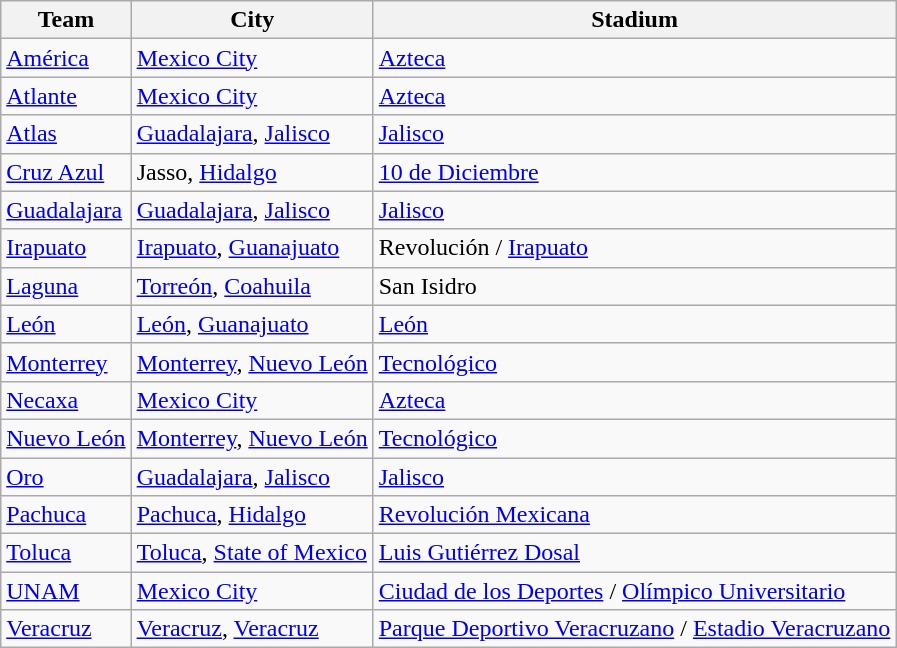<table class="wikitable" class="toccolours sortable">
<tr>
<th>Team</th>
<th>City</th>
<th>Stadium</th>
</tr>
<tr>
<td><a href='#'>América</a></td>
<td><a href='#'>Mexico City</a></td>
<td><a href='#'>Azteca</a></td>
</tr>
<tr>
<td><a href='#'>Atlante</a></td>
<td><a href='#'>Mexico City</a></td>
<td><a href='#'>Azteca</a></td>
</tr>
<tr>
<td><a href='#'>Atlas</a></td>
<td><a href='#'>Guadalajara</a>, <a href='#'>Jalisco</a></td>
<td><a href='#'>Jalisco</a></td>
</tr>
<tr>
<td><a href='#'>Cruz Azul</a></td>
<td>Jasso, <a href='#'>Hidalgo</a></td>
<td><a href='#'>10 de Diciembre</a></td>
</tr>
<tr>
<td><a href='#'>Guadalajara</a></td>
<td><a href='#'>Guadalajara</a>, <a href='#'>Jalisco</a></td>
<td><a href='#'>Jalisco</a></td>
</tr>
<tr>
<td><a href='#'>Irapuato</a></td>
<td><a href='#'>Irapuato</a>, <a href='#'>Guanajuato</a></td>
<td>Revolución / <a href='#'>Irapuato</a></td>
</tr>
<tr>
<td><a href='#'>Laguna</a></td>
<td><a href='#'>Torreón</a>, <a href='#'>Coahuila</a></td>
<td>San Isidro</td>
</tr>
<tr>
<td><a href='#'>León</a></td>
<td><a href='#'>León</a>, <a href='#'>Guanajuato</a></td>
<td><a href='#'>León</a></td>
</tr>
<tr>
<td><a href='#'>Monterrey</a></td>
<td><a href='#'>Monterrey</a>, <a href='#'>Nuevo León</a></td>
<td><a href='#'>Tecnológico</a></td>
</tr>
<tr>
<td><a href='#'>Necaxa</a></td>
<td><a href='#'>Mexico City</a></td>
<td><a href='#'>Azteca</a></td>
</tr>
<tr>
<td><a href='#'>Nuevo León</a></td>
<td><a href='#'>Monterrey</a>, <a href='#'>Nuevo León</a></td>
<td><a href='#'>Tecnológico</a></td>
</tr>
<tr>
<td><a href='#'>Oro</a></td>
<td><a href='#'>Guadalajara</a>, <a href='#'>Jalisco</a></td>
<td><a href='#'>Jalisco</a></td>
</tr>
<tr>
<td><a href='#'>Pachuca</a></td>
<td><a href='#'>Pachuca</a>, <a href='#'>Hidalgo</a></td>
<td><a href='#'>Revolución Mexicana</a></td>
</tr>
<tr>
<td><a href='#'>Toluca</a></td>
<td><a href='#'>Toluca</a>, <a href='#'>State of Mexico</a></td>
<td><a href='#'>Luis Gutiérrez Dosal</a></td>
</tr>
<tr>
<td><a href='#'>UNAM</a></td>
<td><a href='#'>Mexico City</a></td>
<td><a href='#'>Ciudad de los Deportes</a> / <a href='#'>Olímpico Universitario</a> </td>
</tr>
<tr>
<td><a href='#'>Veracruz</a></td>
<td><a href='#'>Veracruz</a>, <a href='#'>Veracruz</a></td>
<td><a href='#'>Parque Deportivo Veracruzano</a> / <a href='#'>Estadio Veracruzano</a> </td>
</tr>
</table>
